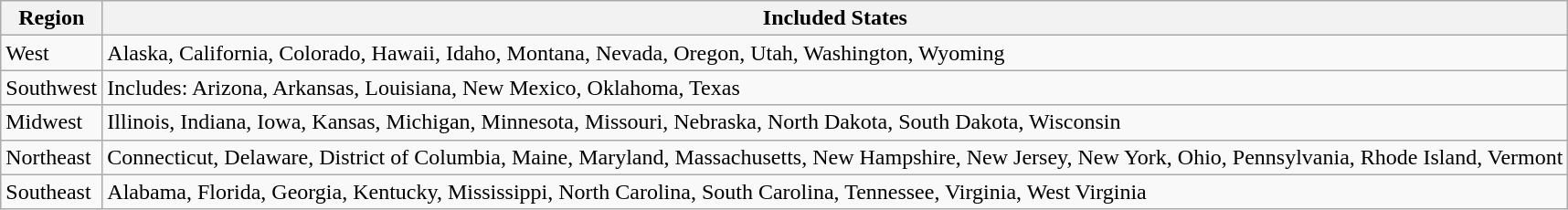<table class="wikitable sortable">
<tr>
<th>Region</th>
<th>Included States</th>
</tr>
<tr>
<td>West</td>
<td>Alaska, California, Colorado, Hawaii, Idaho, Montana, Nevada, Oregon, Utah, Washington, Wyoming</td>
</tr>
<tr>
<td>Southwest</td>
<td>Includes: Arizona, Arkansas, Louisiana, New Mexico, Oklahoma, Texas</td>
</tr>
<tr>
<td>Midwest</td>
<td>Illinois, Indiana, Iowa, Kansas, Michigan, Minnesota, Missouri, Nebraska, North Dakota, South Dakota, Wisconsin</td>
</tr>
<tr>
<td>Northeast</td>
<td>Connecticut, Delaware, District of Columbia, Maine, Maryland, Massachusetts, New Hampshire, New Jersey, New York, Ohio, Pennsylvania, Rhode Island, Vermont</td>
</tr>
<tr>
<td>Southeast</td>
<td>Alabama, Florida, Georgia, Kentucky, Mississippi, North Carolina, South Carolina, Tennessee, Virginia, West Virginia</td>
</tr>
</table>
